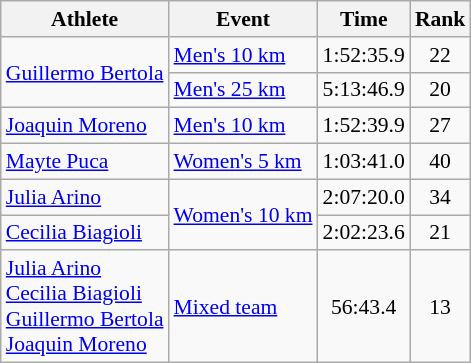<table class=wikitable style=font-size:90%;>
<tr>
<th>Athlete</th>
<th>Event</th>
<th>Time</th>
<th>Rank</th>
</tr>
<tr align=center>
<td align=left rowspan=2><a href='#'>Guillermo Bertola</a></td>
<td align=left><a href='#'>Men's 10 km</a></td>
<td>1:52:35.9</td>
<td>22</td>
</tr>
<tr align=center>
<td align=left><a href='#'>Men's 25 km</a></td>
<td>5:13:46.9</td>
<td>20</td>
</tr>
<tr align=center>
<td align=left><a href='#'>Joaquin Moreno</a></td>
<td align=left><a href='#'>Men's 10 km</a></td>
<td>1:52:39.9</td>
<td>27</td>
</tr>
<tr align=center>
<td align=left><a href='#'>Mayte Puca</a></td>
<td align=left><a href='#'>Women's 5 km</a></td>
<td>1:03:41.0</td>
<td>40</td>
</tr>
<tr align=center>
<td align=left><a href='#'>Julia Arino</a></td>
<td align=left rowspan=2><a href='#'>Women's 10 km</a></td>
<td>2:07:20.0</td>
<td>34</td>
</tr>
<tr align=center>
<td align=left><a href='#'>Cecilia Biagioli</a></td>
<td>2:02:23.6</td>
<td>21</td>
</tr>
<tr align=center>
<td align=left><a href='#'>Julia Arino</a><br><a href='#'>Cecilia Biagioli</a><br><a href='#'>Guillermo Bertola</a><br><a href='#'>Joaquin Moreno</a></td>
<td align=left><a href='#'>Mixed team</a></td>
<td>56:43.4</td>
<td>13</td>
</tr>
</table>
